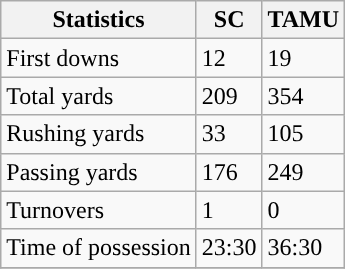<table class="wikitable" style="float: left;">
<tr>
<th>Statistics</th>
<th>SC</th>
<th>TAMU</th>
</tr>
<tr>
<td>First downs</td>
<td>12</td>
<td>19</td>
</tr>
<tr>
<td>Total yards</td>
<td>209</td>
<td>354</td>
</tr>
<tr>
<td>Rushing yards</td>
<td>33</td>
<td>105</td>
</tr>
<tr>
<td>Passing yards</td>
<td>176</td>
<td>249</td>
</tr>
<tr>
<td>Turnovers</td>
<td>1</td>
<td>0</td>
</tr>
<tr>
<td>Time of possession</td>
<td>23:30</td>
<td>36:30</td>
</tr>
<tr>
</tr>
</table>
